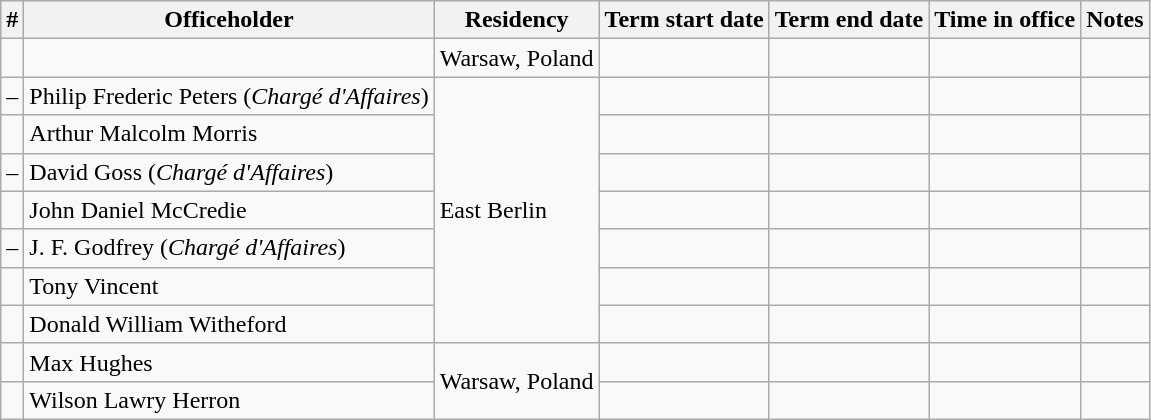<table class='wikitable sortable'>
<tr>
<th>#</th>
<th>Officeholder</th>
<th>Residency</th>
<th>Term start date</th>
<th>Term end date</th>
<th>Time in office</th>
<th>Notes</th>
</tr>
<tr>
<td align=center></td>
<td></td>
<td>Warsaw, Poland</td>
<td align=center></td>
<td align=center></td>
<td align=right></td>
<td></td>
</tr>
<tr>
<td align=center>–</td>
<td>Philip Frederic Peters (<em>Chargé d'Affaires</em>)</td>
<td rowspan=7>East Berlin</td>
<td align=center></td>
<td align=center></td>
<td align=right></td>
<td></td>
</tr>
<tr>
<td align=center></td>
<td>Arthur Malcolm Morris</td>
<td align=center></td>
<td align=center></td>
<td align=right></td>
<td></td>
</tr>
<tr>
<td align=center>–</td>
<td>David Goss (<em>Chargé d'Affaires</em>)</td>
<td align=center></td>
<td align=center></td>
<td align=right></td>
<td></td>
</tr>
<tr>
<td align=center></td>
<td>John Daniel McCredie</td>
<td align=center></td>
<td align=center></td>
<td align=right></td>
<td></td>
</tr>
<tr>
<td align=center>–</td>
<td>J. F. Godfrey (<em>Chargé d'Affaires</em>)</td>
<td align=center></td>
<td align=center></td>
<td align=right></td>
<td></td>
</tr>
<tr>
<td align=center></td>
<td>Tony Vincent</td>
<td align=center></td>
<td align=center></td>
<td align=right></td>
<td></td>
</tr>
<tr>
<td align=center></td>
<td>Donald William Witheford</td>
<td align=center></td>
<td align=center></td>
<td align=right></td>
<td></td>
</tr>
<tr>
<td align=center></td>
<td>Max Hughes</td>
<td rowspan=2>Warsaw, Poland</td>
<td align=center></td>
<td align=center></td>
<td align=right></td>
<td></td>
</tr>
<tr>
<td align=center></td>
<td>Wilson Lawry Herron</td>
<td align=center></td>
<td align=center></td>
<td align=right></td>
<td></td>
</tr>
</table>
